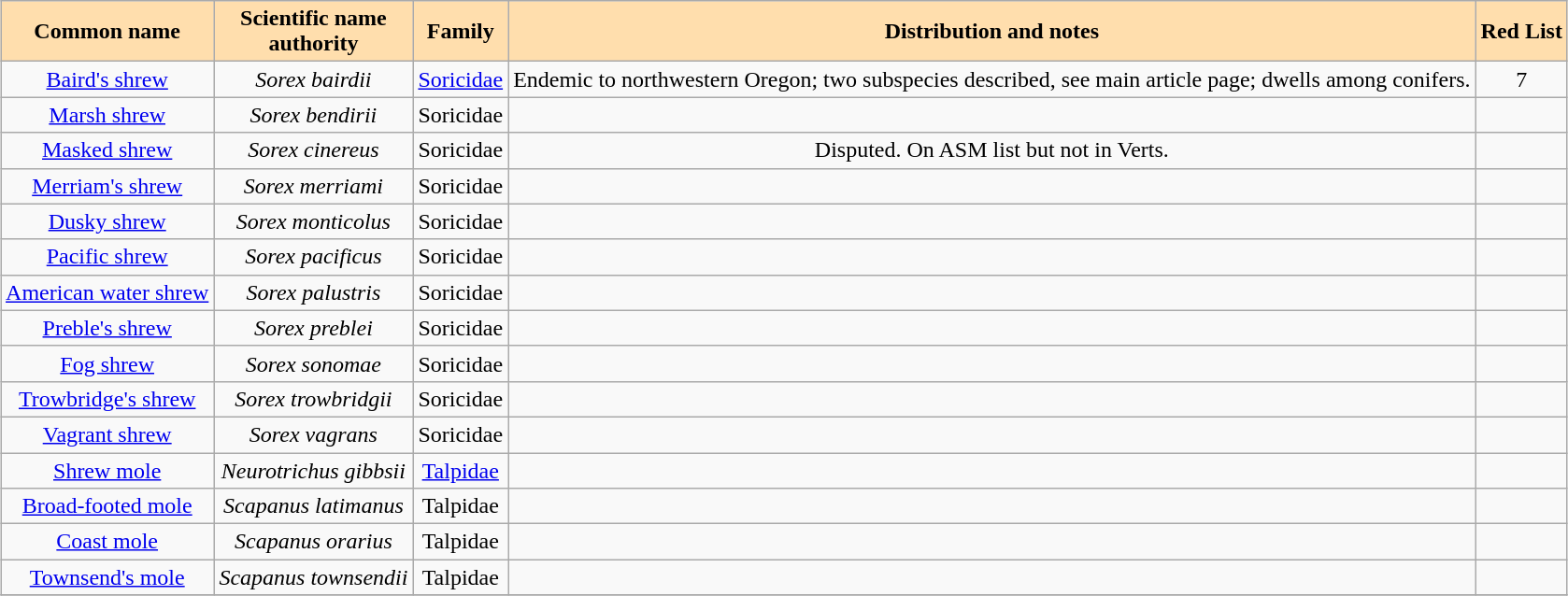<table class="sortable wikitable" style="margin:1em auto; text-align:center;">
<tr>
<th style="background-color:#FFDEAD;">Common name</th>
<th style="background-color:#FFDEAD;">Scientific name<br>authority</th>
<th style="background-color:#FFDEAD;">Family</th>
<th style="background-color:#FFDEAD;" class="unsortable">Distribution and notes</th>
<th style="background-color:#FFDEAD;">Red List</th>
</tr>
<tr --->
<td><a href='#'>Baird's shrew</a><br></td>
<td><em>Sorex bairdii</em></td>
<td><a href='#'>Soricidae</a></td>
<td>Endemic to northwestern Oregon; two subspecies described, see main article page; dwells among conifers.</td>
<td><div>7</div></td>
</tr>
<tr --->
<td><a href='#'>Marsh shrew</a><br></td>
<td><em>Sorex bendirii</em></td>
<td>Soricidae</td>
<td></td>
<td></td>
</tr>
<tr --->
<td><a href='#'>Masked shrew</a><br></td>
<td><em>Sorex cinereus</em></td>
<td>Soricidae</td>
<td>Disputed. On ASM list but not in Verts.</td>
<td></td>
</tr>
<tr --->
<td><a href='#'>Merriam's shrew</a></td>
<td><em>Sorex merriami</em></td>
<td>Soricidae</td>
<td></td>
<td></td>
</tr>
<tr --->
<td><a href='#'>Dusky shrew</a></td>
<td><em>Sorex monticolus</em></td>
<td>Soricidae</td>
<td></td>
<td></td>
</tr>
<tr --->
<td><a href='#'>Pacific shrew</a></td>
<td><em>Sorex pacificus</em></td>
<td>Soricidae</td>
<td></td>
<td></td>
</tr>
<tr --->
<td><a href='#'>American water shrew</a><br></td>
<td><em>Sorex palustris</em></td>
<td>Soricidae</td>
<td></td>
<td></td>
</tr>
<tr --->
<td><a href='#'>Preble's shrew</a></td>
<td><em>Sorex preblei</em></td>
<td>Soricidae</td>
<td></td>
<td></td>
</tr>
<tr --->
<td><a href='#'>Fog shrew</a></td>
<td><em>Sorex sonomae</em></td>
<td>Soricidae</td>
<td></td>
<td></td>
</tr>
<tr --->
<td><a href='#'>Trowbridge's shrew</a></td>
<td><em>Sorex trowbridgii</em></td>
<td>Soricidae</td>
<td></td>
<td></td>
</tr>
<tr --->
<td><a href='#'>Vagrant shrew</a></td>
<td><em>Sorex vagrans</em></td>
<td>Soricidae</td>
<td></td>
<td></td>
</tr>
<tr --->
<td><a href='#'>Shrew mole</a><br></td>
<td><em>Neurotrichus gibbsii</em></td>
<td><a href='#'>Talpidae</a></td>
<td></td>
<td></td>
</tr>
<tr --->
<td><a href='#'>Broad-footed mole</a><br></td>
<td><em>Scapanus latimanus</em></td>
<td>Talpidae</td>
<td></td>
<td></td>
</tr>
<tr --->
<td><a href='#'>Coast mole</a></td>
<td><em>Scapanus orarius</em></td>
<td>Talpidae</td>
<td></td>
<td></td>
</tr>
<tr --->
<td><a href='#'>Townsend's mole</a><br></td>
<td><em>Scapanus townsendii</em></td>
<td>Talpidae</td>
<td></td>
<td></td>
</tr>
<tr --->
</tr>
</table>
